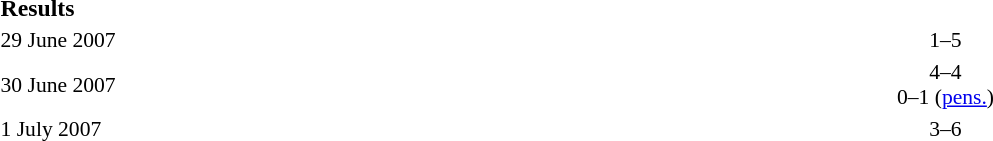<table style="width:100%; font-size:90%;">
<tr>
<th width=20%></th>
<th width=20%></th>
<th width=20%></th>
</tr>
<tr>
<td style=font-size:110%><strong>Results</strong></td>
</tr>
<tr>
<td>29 June 2007</td>
<td align=right></td>
<td align=center>1–5</td>
<td></td>
</tr>
<tr>
<td>30 June 2007</td>
<td align=right></td>
<td align=center>4–4 <br>0–1 (<a href='#'>pens.</a>)</td>
<td></td>
</tr>
<tr>
<td>1 July 2007</td>
<td align=right></td>
<td align=center>3–6</td>
<td></td>
</tr>
</table>
